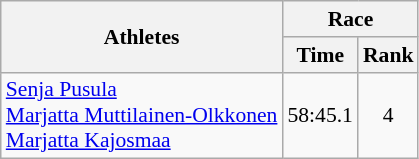<table class="wikitable" border="1" style="font-size:90%">
<tr>
<th rowspan=2>Athletes</th>
<th colspan=2>Race</th>
</tr>
<tr>
<th>Time</th>
<th>Rank</th>
</tr>
<tr>
<td><a href='#'>Senja Pusula</a><br><a href='#'>Marjatta Muttilainen-Olkkonen</a><br><a href='#'>Marjatta Kajosmaa</a></td>
<td align=center>58:45.1</td>
<td align=center>4</td>
</tr>
</table>
